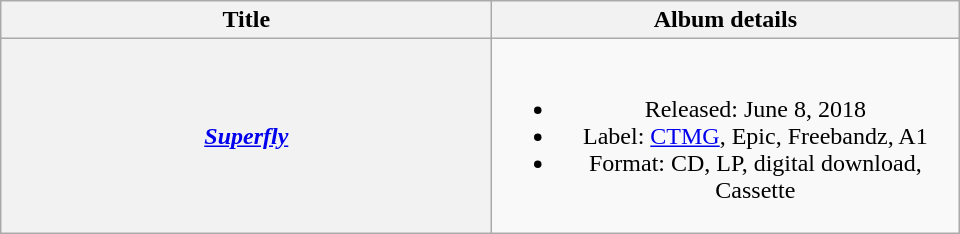<table class="wikitable plainrowheaders" style="text-align:center;">
<tr>
<th scope="col" style="width:20em;">Title</th>
<th scope="col" style="width:19em;">Album details</th>
</tr>
<tr>
<th scope="row"><em><a href='#'>Superfly</a></em></th>
<td><br><ul><li>Released: June 8, 2018</li><li>Label: <a href='#'>CTMG</a>, Epic, Freebandz, A1</li><li>Format: CD, LP, digital download, Cassette</li></ul></td>
</tr>
</table>
